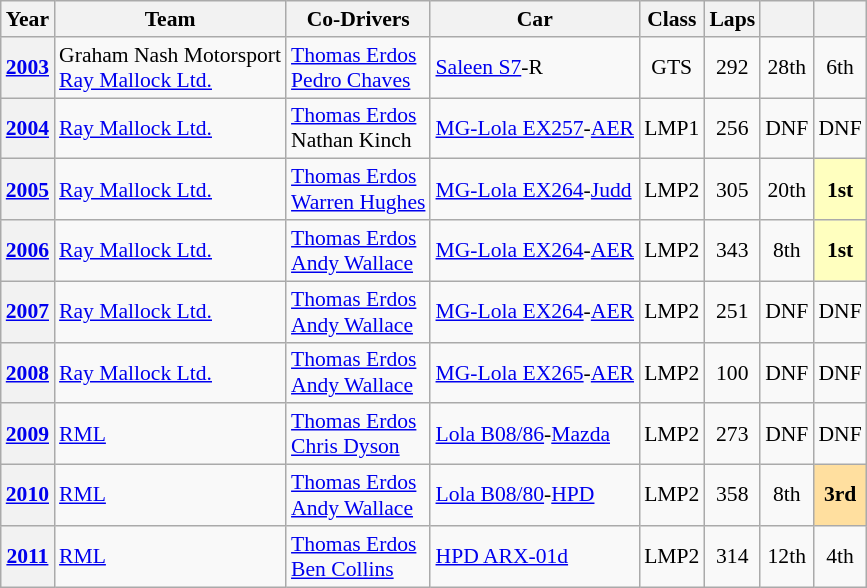<table class="wikitable" style="text-align:center; font-size:90%">
<tr>
<th>Year</th>
<th>Team</th>
<th>Co-Drivers</th>
<th>Car</th>
<th>Class</th>
<th>Laps</th>
<th></th>
<th></th>
</tr>
<tr>
<th><a href='#'>2003</a></th>
<td align="left"> Graham Nash Motorsport<br> <a href='#'>Ray Mallock Ltd.</a></td>
<td align="left"> <a href='#'>Thomas Erdos</a><br> <a href='#'>Pedro Chaves</a></td>
<td align="left"><a href='#'>Saleen S7</a>-R</td>
<td>GTS</td>
<td>292</td>
<td>28th</td>
<td>6th</td>
</tr>
<tr>
<th><a href='#'>2004</a></th>
<td align="left"> <a href='#'>Ray Mallock Ltd.</a></td>
<td align="left"> <a href='#'>Thomas Erdos</a><br> Nathan Kinch</td>
<td align="left"><a href='#'>MG-Lola EX257</a>-<a href='#'>AER</a></td>
<td>LMP1</td>
<td>256</td>
<td>DNF</td>
<td>DNF</td>
</tr>
<tr>
<th><a href='#'>2005</a></th>
<td align="left"> <a href='#'>Ray Mallock Ltd.</a></td>
<td align="left"> <a href='#'>Thomas Erdos</a><br> <a href='#'>Warren Hughes</a></td>
<td align="left"><a href='#'>MG-Lola EX264</a>-<a href='#'>Judd</a></td>
<td>LMP2</td>
<td>305</td>
<td>20th</td>
<td style="background:#FFFFBF;"><strong>1st</strong></td>
</tr>
<tr>
<th><a href='#'>2006</a></th>
<td align="left"> <a href='#'>Ray Mallock Ltd.</a></td>
<td align="left"> <a href='#'>Thomas Erdos</a><br> <a href='#'>Andy Wallace</a></td>
<td align="left"><a href='#'>MG-Lola EX264</a>-<a href='#'>AER</a></td>
<td>LMP2</td>
<td>343</td>
<td>8th</td>
<td style="background:#FFFFBF;"><strong>1st</strong></td>
</tr>
<tr>
<th><a href='#'>2007</a></th>
<td align="left"> <a href='#'>Ray Mallock Ltd.</a></td>
<td align="left"> <a href='#'>Thomas Erdos</a><br> <a href='#'>Andy Wallace</a></td>
<td align="left"><a href='#'>MG-Lola EX264</a>-<a href='#'>AER</a></td>
<td>LMP2</td>
<td>251</td>
<td>DNF</td>
<td>DNF</td>
</tr>
<tr>
<th><a href='#'>2008</a></th>
<td align="left"> <a href='#'>Ray Mallock Ltd.</a></td>
<td align="left"> <a href='#'>Thomas Erdos</a><br> <a href='#'>Andy Wallace</a></td>
<td align="left"><a href='#'>MG-Lola EX265</a>-<a href='#'>AER</a></td>
<td>LMP2</td>
<td>100</td>
<td>DNF</td>
<td>DNF</td>
</tr>
<tr>
<th><a href='#'>2009</a></th>
<td align="left"> <a href='#'>RML</a></td>
<td align="left"> <a href='#'>Thomas Erdos</a><br> <a href='#'>Chris Dyson</a></td>
<td align="left"><a href='#'>Lola B08/86</a>-<a href='#'>Mazda</a></td>
<td>LMP2</td>
<td>273</td>
<td>DNF</td>
<td>DNF</td>
</tr>
<tr>
<th><a href='#'>2010</a></th>
<td align="left"> <a href='#'>RML</a></td>
<td align="left"> <a href='#'>Thomas Erdos</a><br> <a href='#'>Andy Wallace</a></td>
<td align="left"><a href='#'>Lola B08/80</a>-<a href='#'>HPD</a></td>
<td>LMP2</td>
<td>358</td>
<td>8th</td>
<td style="background:#FFDF9F;"><strong>3rd</strong></td>
</tr>
<tr>
<th><a href='#'>2011</a></th>
<td align="left"> <a href='#'>RML</a></td>
<td align="left"> <a href='#'>Thomas Erdos</a><br> <a href='#'>Ben Collins</a></td>
<td align="left"><a href='#'>HPD ARX-01d</a></td>
<td>LMP2</td>
<td>314</td>
<td>12th</td>
<td>4th</td>
</tr>
</table>
